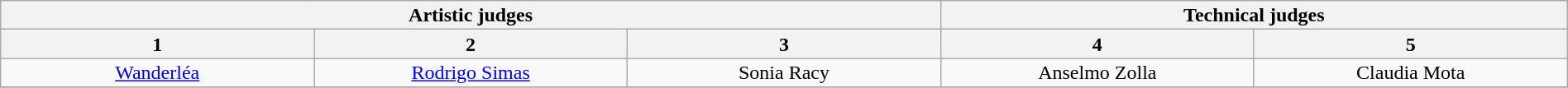<table class="wikitable" style="font-size:100%; line-height:16px; text-align:center" width="100%">
<tr>
<th colspan=3>Artistic judges</th>
<th colspan=2>Technical judges</th>
</tr>
<tr>
<th>1</th>
<th>2</th>
<th>3</th>
<th>4</th>
<th>5</th>
</tr>
<tr>
<td width=150><a href='#'>Wanderléa</a></td>
<td width=150><a href='#'>Rodrigo Simas</a></td>
<td width=150>Sonia Racy</td>
<td width=150>Anselmo Zolla</td>
<td width=150>Claudia Mota</td>
</tr>
<tr>
</tr>
</table>
